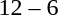<table style="text-align:center">
<tr>
<th width=200></th>
<th width=100></th>
<th width=200></th>
</tr>
<tr>
<td align=right><strong></strong></td>
<td>12 – 6</td>
<td align=left></td>
</tr>
</table>
